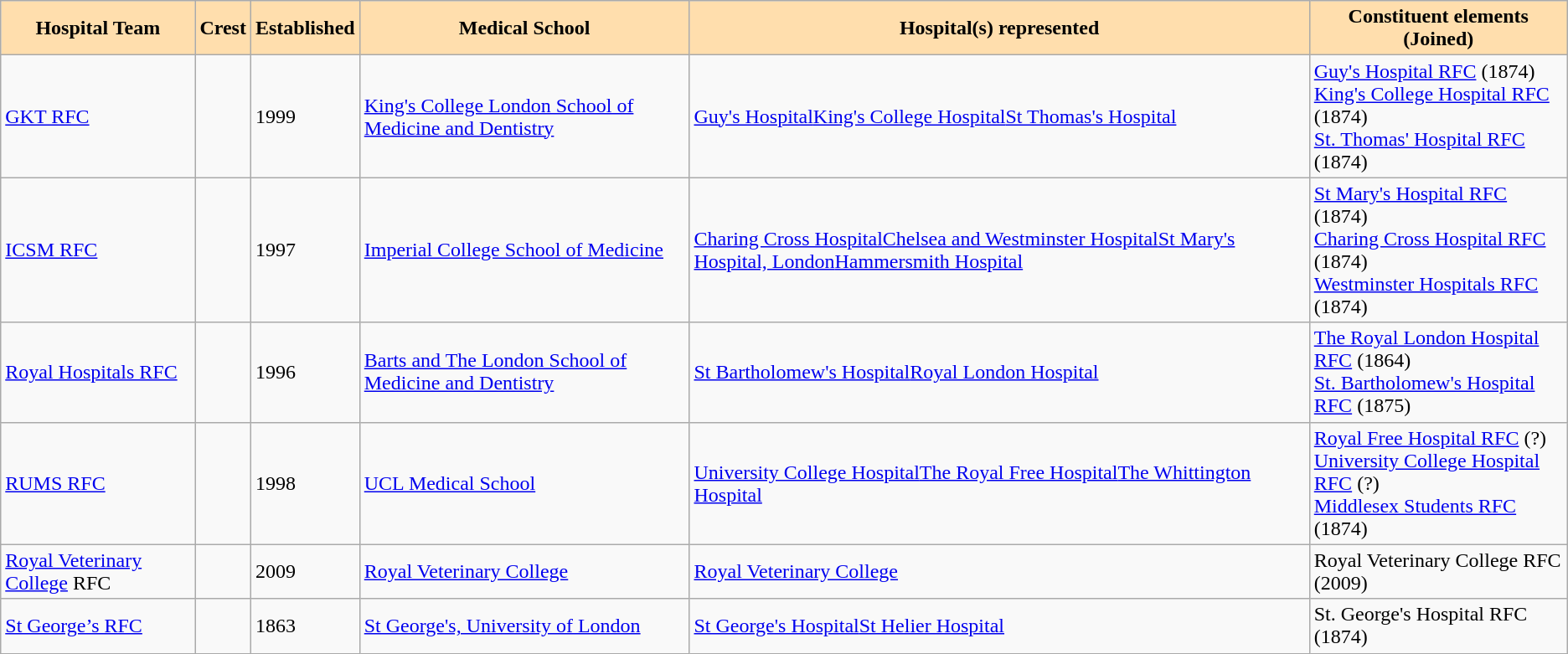<table class="sortable wikitable" align="center">
<tr>
<th style="background:#ffdead;">Hospital Team</th>
<th style="background:#ffdead;">Crest</th>
<th style="background:#ffdead;">Established</th>
<th style="background:#ffdead;">Medical School</th>
<th style="background:#ffdead;">Hospital(s) represented</th>
<th style="background:#ffdead;">Constituent elements (Joined)</th>
</tr>
<tr>
<td><a href='#'>GKT RFC</a></td>
<td></td>
<td>1999</td>
<td><a href='#'>King's College London School of Medicine and Dentistry</a></td>
<td><a href='#'>Guy's Hospital</a><a href='#'>King's College Hospital</a><a href='#'>St Thomas's Hospital</a></td>
<td><a href='#'>Guy's Hospital RFC</a> (1874)<br><a href='#'>King's College Hospital RFC</a> (1874)<br><a href='#'>St. Thomas' Hospital RFC</a> (1874)</td>
</tr>
<tr>
<td><a href='#'>ICSM RFC</a></td>
<td></td>
<td>1997</td>
<td><a href='#'>Imperial College School of Medicine</a></td>
<td><a href='#'>Charing Cross Hospital</a><a href='#'>Chelsea and Westminster Hospital</a><a href='#'>St Mary's Hospital, London</a><a href='#'>Hammersmith Hospital</a></td>
<td><a href='#'>St Mary's Hospital RFC</a> (1874)<br><a href='#'>Charing Cross Hospital RFC</a> (1874)<br><a href='#'>Westminster Hospitals RFC</a> (1874)</td>
</tr>
<tr>
<td><a href='#'>Royal Hospitals RFC</a></td>
<td></td>
<td>1996</td>
<td><a href='#'>Barts and The London School of Medicine and Dentistry</a></td>
<td><a href='#'>St Bartholomew's Hospital</a><a href='#'>Royal London Hospital</a></td>
<td><a href='#'>The Royal London Hospital RFC</a> (1864)<br><a href='#'>St. Bartholomew's Hospital RFC</a> (1875)</td>
</tr>
<tr>
<td><a href='#'>RUMS RFC</a></td>
<td></td>
<td>1998</td>
<td><a href='#'>UCL Medical School</a></td>
<td><a href='#'>University College Hospital</a><a href='#'>The Royal Free Hospital</a><a href='#'>The Whittington Hospital</a></td>
<td><a href='#'>Royal Free Hospital RFC</a> (?)<br><a href='#'>University College Hospital RFC</a> (?)<br><a href='#'>Middlesex Students RFC</a> (1874)</td>
</tr>
<tr>
<td><a href='#'>Royal Veterinary College</a> RFC</td>
<td></td>
<td>2009</td>
<td><a href='#'>Royal Veterinary College</a></td>
<td><a href='#'>Royal Veterinary College</a></td>
<td>Royal Veterinary College RFC (2009)</td>
</tr>
<tr>
<td><a href='#'>St George’s RFC</a></td>
<td></td>
<td>1863</td>
<td><a href='#'>St George's, University of London</a></td>
<td><a href='#'>St George's Hospital</a><a href='#'>St Helier Hospital</a></td>
<td>St. George's Hospital RFC (1874)</td>
</tr>
</table>
